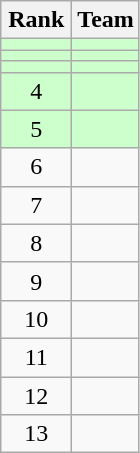<table class="wikitable">
<tr>
<th style="width: 40px;">Rank</th>
<th>Team</th>
</tr>
<tr style="background: #CCFFCC;">
<td style="text-align: center;"></td>
<td></td>
</tr>
<tr style="background: #CCFFCC;">
<td style="text-align: center;"></td>
<td></td>
</tr>
<tr style="background: #CCFFCC;">
<td style="text-align: center;"></td>
<td></td>
</tr>
<tr style="background: #CCFFCC;">
<td style="text-align: center;">4</td>
<td></td>
</tr>
<tr style="background: #CCFFCC;">
<td style="text-align: center;">5</td>
<td></td>
</tr>
<tr>
<td style="text-align: center;">6</td>
<td></td>
</tr>
<tr>
<td style="text-align: center;">7</td>
<td></td>
</tr>
<tr>
<td style="text-align: center;">8</td>
<td></td>
</tr>
<tr>
<td style="text-align: center;">9</td>
<td></td>
</tr>
<tr>
<td style="text-align: center;">10</td>
<td></td>
</tr>
<tr>
<td style="text-align: center;">11</td>
<td></td>
</tr>
<tr>
<td style="text-align: center;">12</td>
<td></td>
</tr>
<tr>
<td style="text-align: center;">13</td>
<td></td>
</tr>
</table>
